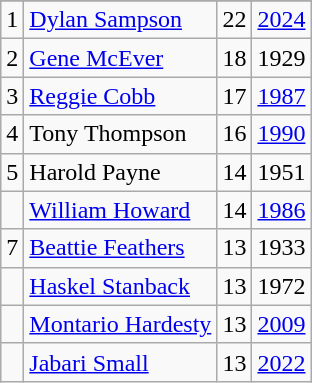<table class="wikitable">
<tr>
</tr>
<tr>
<td>1</td>
<td><a href='#'>Dylan Sampson</a></td>
<td>22</td>
<td><a href='#'>2024</a></td>
</tr>
<tr>
<td>2</td>
<td><a href='#'>Gene McEver</a></td>
<td>18</td>
<td>1929</td>
</tr>
<tr>
<td>3</td>
<td><a href='#'>Reggie Cobb</a></td>
<td>17</td>
<td><a href='#'>1987</a></td>
</tr>
<tr>
<td>4</td>
<td>Tony Thompson</td>
<td>16</td>
<td><a href='#'>1990</a></td>
</tr>
<tr>
<td>5</td>
<td>Harold Payne</td>
<td>14</td>
<td>1951</td>
</tr>
<tr>
<td></td>
<td><a href='#'>William Howard</a></td>
<td>14</td>
<td><a href='#'>1986</a></td>
</tr>
<tr>
<td>7</td>
<td><a href='#'>Beattie Feathers</a></td>
<td>13</td>
<td>1933</td>
</tr>
<tr>
<td></td>
<td><a href='#'>Haskel Stanback</a></td>
<td>13</td>
<td>1972</td>
</tr>
<tr>
<td></td>
<td><a href='#'>Montario Hardesty</a></td>
<td>13</td>
<td><a href='#'>2009</a></td>
</tr>
<tr>
<td></td>
<td><a href='#'>Jabari Small</a></td>
<td>13</td>
<td><a href='#'>2022</a></td>
</tr>
</table>
